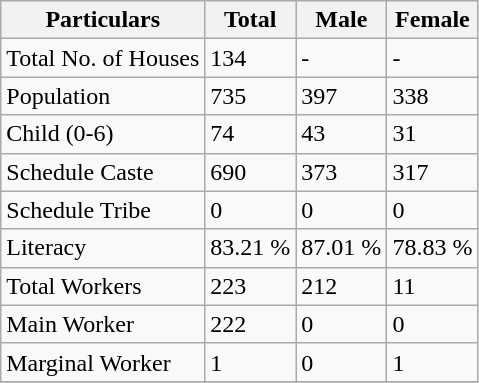<table class="wikitable sortable">
<tr>
<th>Particulars</th>
<th>Total</th>
<th>Male</th>
<th>Female</th>
</tr>
<tr>
<td>Total No. of Houses</td>
<td>134</td>
<td>-</td>
<td>-</td>
</tr>
<tr>
<td>Population</td>
<td>735</td>
<td>397</td>
<td>338</td>
</tr>
<tr>
<td>Child (0-6)</td>
<td>74</td>
<td>43</td>
<td>31</td>
</tr>
<tr>
<td>Schedule Caste</td>
<td>690</td>
<td>373</td>
<td>317</td>
</tr>
<tr>
<td>Schedule Tribe</td>
<td>0</td>
<td>0</td>
<td>0</td>
</tr>
<tr>
<td>Literacy</td>
<td>83.21 %</td>
<td>87.01 %</td>
<td>78.83 %</td>
</tr>
<tr>
<td>Total Workers</td>
<td>223</td>
<td>212</td>
<td>11</td>
</tr>
<tr>
<td>Main Worker</td>
<td>222</td>
<td>0</td>
<td>0</td>
</tr>
<tr>
<td>Marginal Worker</td>
<td>1</td>
<td>0</td>
<td>1</td>
</tr>
<tr>
</tr>
</table>
